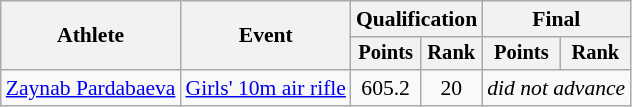<table class="wikitable" style="text-align:center;font-size:90%">
<tr>
<th rowspan=2>Athlete</th>
<th rowspan=2>Event</th>
<th colspan=2>Qualification</th>
<th colspan=2>Final</th>
</tr>
<tr style="font-size:95%">
<th>Points</th>
<th>Rank</th>
<th>Points</th>
<th>Rank</th>
</tr>
<tr>
<td align=left><a href='#'>Zaynab Pardabaeva</a></td>
<td align=left><a href='#'>Girls' 10m air rifle</a></td>
<td>605.2</td>
<td>20</td>
<td colspan=2><em>did not advance</em></td>
</tr>
</table>
